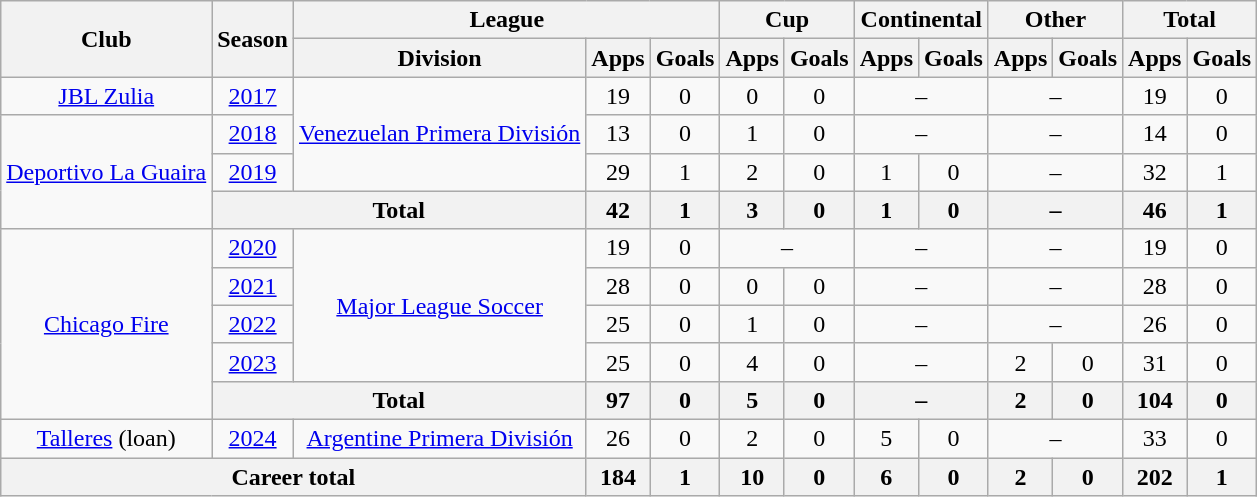<table class="wikitable" style="text-align: center">
<tr>
<th rowspan="2">Club</th>
<th rowspan="2">Season</th>
<th colspan="3">League</th>
<th colspan="2">Cup</th>
<th colspan="2">Continental</th>
<th colspan="2">Other</th>
<th colspan="2">Total</th>
</tr>
<tr>
<th>Division</th>
<th>Apps</th>
<th>Goals</th>
<th>Apps</th>
<th>Goals</th>
<th>Apps</th>
<th>Goals</th>
<th>Apps</th>
<th>Goals</th>
<th>Apps</th>
<th>Goals</th>
</tr>
<tr>
<td><a href='#'>JBL Zulia</a></td>
<td><a href='#'>2017</a></td>
<td rowspan="3"><a href='#'>Venezuelan Primera División</a></td>
<td>19</td>
<td>0</td>
<td>0</td>
<td>0</td>
<td colspan="2">–</td>
<td colspan="2">–</td>
<td>19</td>
<td>0</td>
</tr>
<tr>
<td rowspan="3"><a href='#'>Deportivo La Guaira</a></td>
<td><a href='#'>2018</a></td>
<td>13</td>
<td>0</td>
<td>1</td>
<td>0</td>
<td colspan="2">–</td>
<td colspan="2">–</td>
<td>14</td>
<td>0</td>
</tr>
<tr>
<td><a href='#'>2019</a></td>
<td>29</td>
<td>1</td>
<td>2</td>
<td>0</td>
<td>1</td>
<td>0</td>
<td colspan="2">–</td>
<td>32</td>
<td>1</td>
</tr>
<tr>
<th colspan="2">Total</th>
<th>42</th>
<th>1</th>
<th>3</th>
<th>0</th>
<th>1</th>
<th>0</th>
<th colspan="2">–</th>
<th>46</th>
<th>1</th>
</tr>
<tr>
<td rowspan="5"><a href='#'>Chicago Fire</a></td>
<td><a href='#'>2020</a></td>
<td rowspan="4"><a href='#'>Major League Soccer</a></td>
<td>19</td>
<td>0</td>
<td colspan="2">–</td>
<td colspan="2">–</td>
<td colspan="2">–</td>
<td>19</td>
<td>0</td>
</tr>
<tr>
<td><a href='#'>2021</a></td>
<td>28</td>
<td>0</td>
<td>0</td>
<td>0</td>
<td colspan="2">–</td>
<td colspan="2">–</td>
<td>28</td>
<td>0</td>
</tr>
<tr>
<td><a href='#'>2022</a></td>
<td>25</td>
<td>0</td>
<td>1</td>
<td>0</td>
<td colspan="2">–</td>
<td colspan="2">–</td>
<td>26</td>
<td>0</td>
</tr>
<tr>
<td><a href='#'>2023</a></td>
<td>25</td>
<td>0</td>
<td>4</td>
<td>0</td>
<td colspan="2">–</td>
<td>2</td>
<td>0</td>
<td>31</td>
<td>0</td>
</tr>
<tr>
<th colspan="2">Total</th>
<th>97</th>
<th>0</th>
<th>5</th>
<th>0</th>
<th colspan="2">–</th>
<th>2</th>
<th>0</th>
<th>104</th>
<th>0</th>
</tr>
<tr>
<td><a href='#'>Talleres</a> (loan)</td>
<td><a href='#'>2024</a></td>
<td><a href='#'>Argentine Primera División</a></td>
<td>26</td>
<td>0</td>
<td>2</td>
<td>0</td>
<td>5</td>
<td>0</td>
<td colspan="2">–</td>
<td>33</td>
<td>0</td>
</tr>
<tr>
<th colspan="3"><strong>Career total</strong></th>
<th>184</th>
<th>1</th>
<th>10</th>
<th>0</th>
<th>6</th>
<th>0</th>
<th>2</th>
<th>0</th>
<th>202</th>
<th>1</th>
</tr>
</table>
